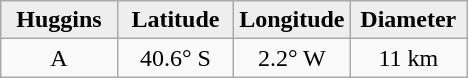<table class="wikitable">
<tr>
<th width="25%" style="background:#eeeeee;">Huggins</th>
<th width="25%" style="background:#eeeeee;">Latitude</th>
<th width="25%" style="background:#eeeeee;">Longitude</th>
<th width="25%" style="background:#eeeeee;">Diameter</th>
</tr>
<tr>
<td align="center">A</td>
<td align="center">40.6° S</td>
<td align="center">2.2° W</td>
<td align="center">11 km</td>
</tr>
</table>
